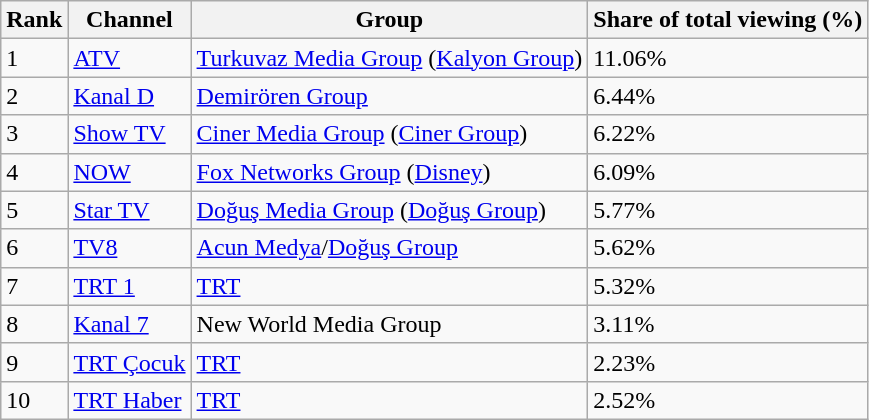<table class="wikitable sortable">
<tr>
<th>Rank</th>
<th>Channel</th>
<th>Group</th>
<th>Share of total viewing (%)</th>
</tr>
<tr>
<td>1</td>
<td><a href='#'>ATV</a></td>
<td><a href='#'>Turkuvaz Media Group</a> (<a href='#'>Kalyon Group</a>)</td>
<td>11.06%</td>
</tr>
<tr>
<td>2</td>
<td><a href='#'>Kanal D</a></td>
<td><a href='#'>Demirören Group</a></td>
<td>6.44%</td>
</tr>
<tr>
<td>3</td>
<td><a href='#'>Show TV</a></td>
<td><a href='#'>Ciner Media Group</a> (<a href='#'>Ciner Group</a>)</td>
<td>6.22%</td>
</tr>
<tr>
<td>4</td>
<td><a href='#'>NOW</a></td>
<td><a href='#'>Fox Networks Group</a> (<a href='#'>Disney</a>)</td>
<td>6.09%</td>
</tr>
<tr>
<td>5</td>
<td><a href='#'>Star TV</a></td>
<td><a href='#'>Doğuş Media Group</a> (<a href='#'>Doğuş Group</a>)</td>
<td>5.77%</td>
</tr>
<tr>
<td>6</td>
<td><a href='#'>TV8</a></td>
<td><a href='#'>Acun Medya</a>/<a href='#'>Doğuş Group</a></td>
<td>5.62%</td>
</tr>
<tr>
<td>7</td>
<td><a href='#'>TRT 1</a></td>
<td><a href='#'>TRT</a></td>
<td>5.32%</td>
</tr>
<tr>
<td>8</td>
<td><a href='#'>Kanal 7</a></td>
<td>New World Media Group</td>
<td>3.11%</td>
</tr>
<tr>
<td>9</td>
<td><a href='#'>TRT Çocuk</a></td>
<td><a href='#'>TRT</a></td>
<td>2.23%</td>
</tr>
<tr>
<td>10</td>
<td><a href='#'>TRT Haber</a></td>
<td><a href='#'>TRT</a></td>
<td>2.52%</td>
</tr>
</table>
